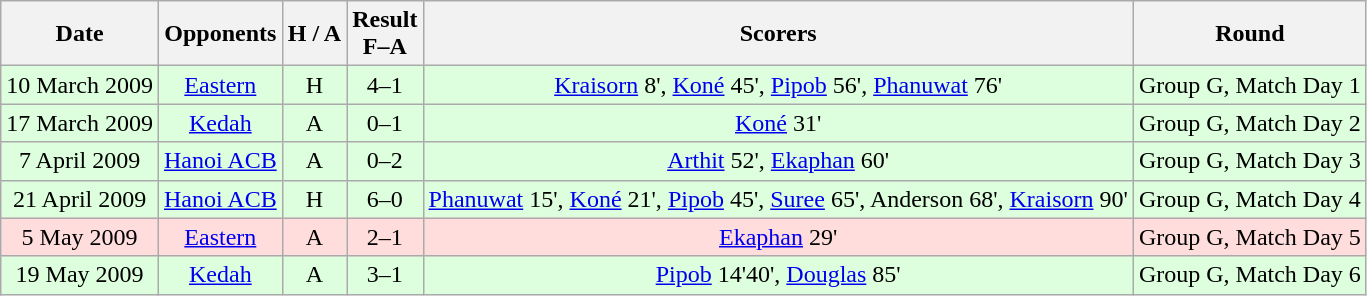<table class="wikitable" style="text-align:center">
<tr>
<th>Date</th>
<th>Opponents</th>
<th>H / A</th>
<th>Result<br>F–A</th>
<th>Scorers</th>
<th>Round</th>
</tr>
<tr bgcolor="#ddffdd">
<td>10 March 2009</td>
<td><a href='#'>Eastern</a></td>
<td>H</td>
<td>4–1</td>
<td><a href='#'>Kraisorn</a> 8', <a href='#'>Koné</a> 45', <a href='#'>Pipob</a> 56', <a href='#'>Phanuwat</a> 76'</td>
<td>Group G, Match Day 1</td>
</tr>
<tr bgcolor="#ddffdd">
<td>17 March 2009</td>
<td><a href='#'>Kedah</a></td>
<td>A</td>
<td>0–1</td>
<td><a href='#'>Koné</a> 31'</td>
<td>Group G, Match Day 2</td>
</tr>
<tr bgcolor="#ddffdd">
<td>7 April 2009</td>
<td><a href='#'>Hanoi ACB</a></td>
<td>A</td>
<td>0–2</td>
<td><a href='#'>Arthit</a> 52', <a href='#'>Ekaphan</a> 60'</td>
<td>Group G, Match Day 3</td>
</tr>
<tr bgcolor="#ddffdd">
<td>21 April 2009</td>
<td><a href='#'>Hanoi ACB</a></td>
<td>H</td>
<td>6–0</td>
<td><a href='#'>Phanuwat</a> 15', <a href='#'>Koné</a> 21', <a href='#'>Pipob</a> 45', <a href='#'>Suree</a> 65', Anderson 68', <a href='#'>Kraisorn</a> 90'</td>
<td>Group G, Match Day 4</td>
</tr>
<tr bgcolor="#ffdddd">
<td>5 May 2009</td>
<td><a href='#'>Eastern</a></td>
<td>A</td>
<td>2–1</td>
<td><a href='#'>Ekaphan</a> 29'</td>
<td>Group G, Match Day 5</td>
</tr>
<tr bgcolor="#ddffdd">
<td>19 May 2009</td>
<td><a href='#'>Kedah</a></td>
<td>A</td>
<td>3–1</td>
<td><a href='#'>Pipob</a> 14'40', <a href='#'>Douglas</a> 85'</td>
<td>Group G, Match Day 6</td>
</tr>
</table>
